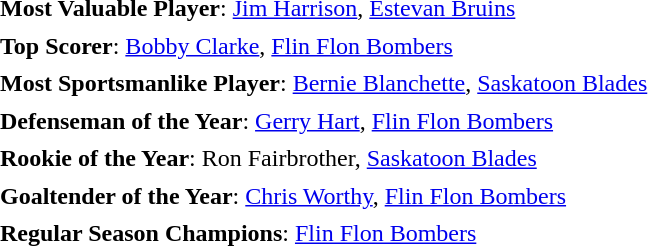<table cellpadding="3" cellspacing="1">
<tr>
<td><strong>Most Valuable Player</strong>: <a href='#'>Jim Harrison</a>, <a href='#'>Estevan Bruins</a></td>
</tr>
<tr>
<td><strong>Top Scorer</strong>: <a href='#'>Bobby Clarke</a>, <a href='#'>Flin Flon Bombers</a></td>
</tr>
<tr>
<td><strong>Most Sportsmanlike Player</strong>: <a href='#'>Bernie Blanchette</a>, <a href='#'>Saskatoon Blades</a></td>
</tr>
<tr>
<td><strong>Defenseman of the Year</strong>: <a href='#'>Gerry Hart</a>, <a href='#'>Flin Flon Bombers</a></td>
</tr>
<tr>
<td><strong>Rookie of the Year</strong>: Ron Fairbrother, <a href='#'>Saskatoon Blades</a></td>
</tr>
<tr>
<td><strong>Goaltender of the Year</strong>: <a href='#'>Chris Worthy</a>, <a href='#'>Flin Flon Bombers</a></td>
</tr>
<tr>
<td><strong>Regular Season Champions</strong>: <a href='#'>Flin Flon Bombers</a></td>
</tr>
</table>
